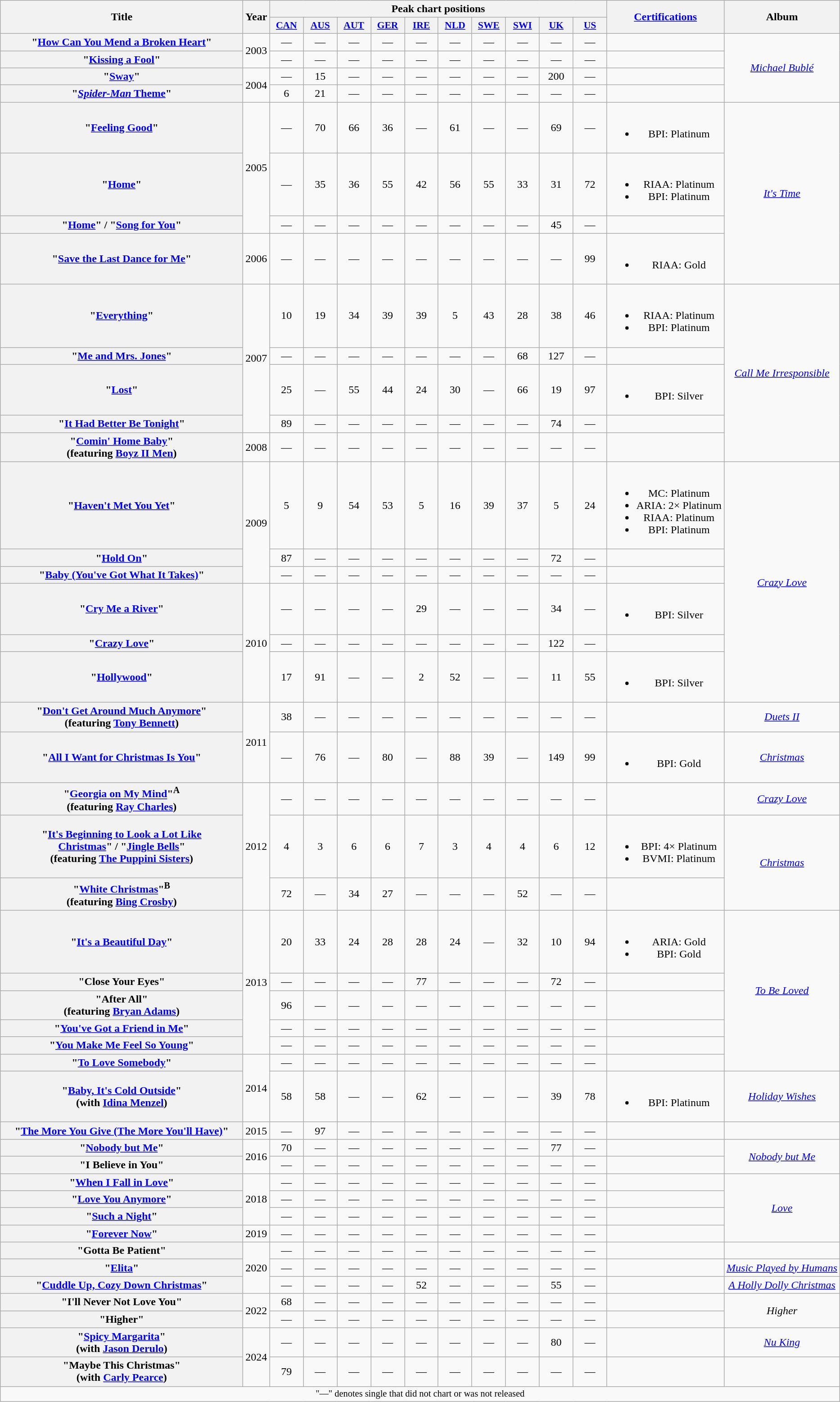<table class="wikitable plainrowheaders" style="text-align:center;">
<tr>
<th scope="col" rowspan="2" style="width:22em;">Title</th>
<th scope="col" rowspan="2" style="width:1em;">Year</th>
<th scope="col" colspan="10">Peak chart positions</th>
<th scope="col" rowspan="2"><a href='#'>Certifications</a></th>
<th scope="col" rowspan="2">Album</th>
</tr>
<tr>
<th scope="col" style="width:3em;font-size:90%;"><a href='#'>CAN</a><br></th>
<th scope="col" style="width:3em;font-size:90%;"><a href='#'>AUS</a><br></th>
<th scope="col" style="width:3em;font-size:90%;"><a href='#'>AUT</a><br></th>
<th scope="col" style="width:3em;font-size:90%;"><a href='#'>GER</a><br></th>
<th scope="col" style="width:3em;font-size:90%;"><a href='#'>IRE</a><br></th>
<th scope="col" style="width:3em;font-size:90%;"><a href='#'>NLD</a><br></th>
<th scope="col" style="width:3em;font-size:90%;"><a href='#'>SWE</a><br></th>
<th scope="col" style="width:3em;font-size:90%;"><a href='#'>SWI</a><br></th>
<th scope="col" style="width:3em;font-size:90%;"><a href='#'>UK</a><br></th>
<th scope="col" style="width:3em;font-size:90%;"><a href='#'>US</a><br></th>
</tr>
<tr>
<th scope="row">"<a href='#'>How Can You Mend a Broken Heart</a>"</th>
<td rowspan="2">2003</td>
<td>—</td>
<td>—</td>
<td>—</td>
<td>—</td>
<td>—</td>
<td>—</td>
<td>—</td>
<td>—</td>
<td>—</td>
<td>—</td>
<td></td>
<td rowspan="4"><em><a href='#'>Michael Bublé</a></em></td>
</tr>
<tr>
<th scope="row">"<a href='#'>Kissing a Fool</a>"</th>
<td>—</td>
<td>—</td>
<td>—</td>
<td>—</td>
<td>—</td>
<td>—</td>
<td>—</td>
<td>—</td>
<td>—</td>
<td>—</td>
<td></td>
</tr>
<tr>
<th scope="row">"<a href='#'>Sway</a>"</th>
<td rowspan="2">2004</td>
<td>—</td>
<td>15</td>
<td>—</td>
<td>—</td>
<td>—</td>
<td>—</td>
<td>—</td>
<td>—</td>
<td>200</td>
<td>—</td>
<td></td>
</tr>
<tr>
<th scope="row">"<a href='#'><em>Spider-Man</em> Theme</a>"</th>
<td>6</td>
<td>21</td>
<td>—</td>
<td>—</td>
<td>—</td>
<td>—</td>
<td>—</td>
<td>—</td>
<td>—</td>
<td>—</td>
<td></td>
</tr>
<tr>
<th scope="row">"<a href='#'>Feeling Good</a>"</th>
<td rowspan="3">2005</td>
<td>—</td>
<td>70</td>
<td>66</td>
<td>36</td>
<td>—</td>
<td>61</td>
<td>—</td>
<td>—</td>
<td>69</td>
<td>—</td>
<td><br><ul><li>BPI: Platinum</li></ul></td>
<td rowspan="4"><em><a href='#'>It's Time</a></em></td>
</tr>
<tr>
<th scope="row">"<a href='#'>Home</a>"</th>
<td>—</td>
<td>35</td>
<td>36</td>
<td>55</td>
<td>42</td>
<td>56</td>
<td>55</td>
<td>33</td>
<td>31</td>
<td>72</td>
<td><br><ul><li>RIAA: Platinum</li><li>BPI: Platinum</li></ul></td>
</tr>
<tr>
<th scope="row">"<a href='#'>Home</a>" / "<a href='#'>Song for You</a>"</th>
<td>—</td>
<td>—</td>
<td>—</td>
<td>—</td>
<td>—</td>
<td>—</td>
<td>—</td>
<td>—</td>
<td>45</td>
<td>—</td>
<td></td>
</tr>
<tr>
<th scope="row">"<a href='#'>Save the Last Dance for Me</a>"</th>
<td>2006</td>
<td>—</td>
<td>—</td>
<td>—</td>
<td>—</td>
<td>—</td>
<td>—</td>
<td>—</td>
<td>—</td>
<td>—</td>
<td>99</td>
<td><br><ul><li>RIAA: Gold</li></ul></td>
</tr>
<tr>
<th scope="row">"<a href='#'>Everything</a>"</th>
<td rowspan="4">2007</td>
<td>10</td>
<td>19</td>
<td>34</td>
<td>39</td>
<td>39</td>
<td>5</td>
<td>43</td>
<td>28</td>
<td>38</td>
<td>46</td>
<td><br><ul><li>RIAA: Platinum</li><li>BPI: Platinum</li></ul></td>
<td rowspan="5"><em><a href='#'>Call Me Irresponsible</a></em></td>
</tr>
<tr>
<th scope="row">"<a href='#'>Me and Mrs. Jones</a>"</th>
<td>—</td>
<td>—</td>
<td>—</td>
<td>—</td>
<td>—</td>
<td>—</td>
<td>—</td>
<td>68</td>
<td>127</td>
<td>—</td>
<td></td>
</tr>
<tr>
<th scope="row">"<a href='#'>Lost</a>"</th>
<td>25</td>
<td>—</td>
<td>55</td>
<td>44</td>
<td>24</td>
<td>30</td>
<td>—</td>
<td>66</td>
<td>19</td>
<td>97</td>
<td><br><ul><li>BPI: Silver</li></ul></td>
</tr>
<tr>
<th scope="row">"<a href='#'>It Had Better Be Tonight</a>"</th>
<td>89</td>
<td>—</td>
<td>—</td>
<td>—</td>
<td>—</td>
<td>—</td>
<td>—</td>
<td>—</td>
<td>74</td>
<td>—</td>
<td></td>
</tr>
<tr>
<th scope="row">"<a href='#'>Comin' Home Baby</a>"<br><span>(featuring <a href='#'>Boyz II Men</a>)</span></th>
<td>2008</td>
<td>—</td>
<td>—</td>
<td>—</td>
<td>—</td>
<td>—</td>
<td>—</td>
<td>—</td>
<td>—</td>
<td>—</td>
<td>—</td>
<td></td>
</tr>
<tr>
<th scope="row">"<a href='#'>Haven't Met You Yet</a>"</th>
<td rowspan="3">2009</td>
<td>5</td>
<td>9</td>
<td>54</td>
<td>53</td>
<td>5</td>
<td>16</td>
<td>39</td>
<td>37</td>
<td>5</td>
<td>24</td>
<td><br><ul><li>MC: Platinum</li><li>ARIA: 2× Platinum</li><li>RIAA: Platinum</li><li>BPI: Platinum</li></ul></td>
<td rowspan="6"><em><a href='#'>Crazy Love</a></em></td>
</tr>
<tr>
<th scope="row">"<a href='#'>Hold On</a>"</th>
<td>87</td>
<td>—</td>
<td>—</td>
<td>—</td>
<td>—</td>
<td>—</td>
<td>—</td>
<td>—</td>
<td>72</td>
<td>—</td>
<td></td>
</tr>
<tr>
<th scope="row">"<a href='#'>Baby (You've Got What It Takes)</a>"</th>
<td>—</td>
<td>—</td>
<td>—</td>
<td>—</td>
<td>—</td>
<td>—</td>
<td>—</td>
<td>—</td>
<td>—</td>
<td>—</td>
<td></td>
</tr>
<tr>
<th scope="row">"<a href='#'>Cry Me a River</a>"</th>
<td rowspan="3">2010</td>
<td>—</td>
<td>—</td>
<td>—</td>
<td>—</td>
<td>29</td>
<td>—</td>
<td>—</td>
<td>—</td>
<td>34</td>
<td>—</td>
<td><br><ul><li>BPI: Silver</li></ul></td>
</tr>
<tr>
<th scope="row">"<a href='#'>Crazy Love</a>"</th>
<td>—</td>
<td>—</td>
<td>—</td>
<td>—</td>
<td>—</td>
<td>—</td>
<td>—</td>
<td>—</td>
<td>122</td>
<td>—</td>
<td></td>
</tr>
<tr>
<th scope="row">"<a href='#'>Hollywood</a>"</th>
<td>17</td>
<td>91</td>
<td>—</td>
<td>—</td>
<td>2</td>
<td>52</td>
<td>—</td>
<td>—</td>
<td>11</td>
<td>55</td>
<td><br><ul><li>BPI: Silver</li></ul></td>
</tr>
<tr>
<th scope="row">"<a href='#'>Don't Get Around Much Anymore</a>"<br><span>(featuring <a href='#'>Tony Bennett</a>)</span></th>
<td rowspan="2">2011</td>
<td>38</td>
<td>—</td>
<td>—</td>
<td>—</td>
<td>—</td>
<td>—</td>
<td>—</td>
<td>—</td>
<td>—</td>
<td>—</td>
<td></td>
<td><em><a href='#'>Duets II</a></em></td>
</tr>
<tr>
<th scope="row">"<a href='#'>All I Want for Christmas Is You</a>"</th>
<td>—</td>
<td>76</td>
<td>—</td>
<td>80</td>
<td>—</td>
<td>88</td>
<td>39</td>
<td>—</td>
<td>149</td>
<td>99</td>
<td><br><ul><li>BPI: Gold</li></ul></td>
<td><em><a href='#'>Christmas</a></em></td>
</tr>
<tr>
<th scope="row">"<a href='#'>Georgia on My Mind</a>"<sup>A</sup><br><span>(featuring <a href='#'>Ray Charles</a>)</span></th>
<td rowspan="3">2012</td>
<td>—</td>
<td>—</td>
<td>—</td>
<td>—</td>
<td>—</td>
<td>—</td>
<td>—</td>
<td>—</td>
<td>—</td>
<td>—</td>
<td></td>
<td><em><a href='#'>Crazy Love</a></em></td>
</tr>
<tr>
<th scope="row">"<a href='#'>It's Beginning to Look a Lot Like<br>Christmas</a>" / "<a href='#'>Jingle Bells</a>"<br><span>(featuring <a href='#'>The Puppini Sisters</a>)</span></th>
<td>4</td>
<td>3</td>
<td>6</td>
<td>6</td>
<td>7</td>
<td>3</td>
<td>4</td>
<td>4</td>
<td>6</td>
<td>12</td>
<td><br><ul><li>BPI: 4× Platinum</li><li>BVMI: Platinum</li></ul></td>
<td rowspan="2"><em><a href='#'>Christmas</a></em></td>
</tr>
<tr>
<th scope="row">"<a href='#'>White Christmas</a>"<sup>B</sup><br><span>(featuring <a href='#'>Bing Crosby</a>)</span></th>
<td>72</td>
<td>—</td>
<td>34</td>
<td>27</td>
<td>—</td>
<td>—</td>
<td>—</td>
<td>52</td>
<td>—</td>
<td>—</td>
<td></td>
</tr>
<tr>
<th scope="row">"<a href='#'>It's a Beautiful Day</a>"</th>
<td rowspan="5">2013</td>
<td>20</td>
<td>33</td>
<td>24</td>
<td>28</td>
<td>28</td>
<td>24</td>
<td>—</td>
<td>32</td>
<td>10</td>
<td>94</td>
<td><br><ul><li>ARIA: Gold</li><li>BPI: Gold</li></ul></td>
<td rowspan="6"><em><a href='#'>To Be Loved</a></em></td>
</tr>
<tr>
<th scope="row">"Close Your Eyes"</th>
<td>—</td>
<td>—</td>
<td>—</td>
<td>—</td>
<td>77</td>
<td>—</td>
<td>—</td>
<td>—</td>
<td>72</td>
<td>—</td>
<td></td>
</tr>
<tr>
<th scope="row">"After All"<br><span>(featuring <a href='#'>Bryan Adams</a>)</span></th>
<td>96</td>
<td>—</td>
<td>—</td>
<td>—</td>
<td>—</td>
<td>—</td>
<td>—</td>
<td>—</td>
<td>—</td>
<td>—</td>
<td></td>
</tr>
<tr>
<th scope="row">"<a href='#'>You've Got a Friend in Me</a>"</th>
<td>—</td>
<td>—</td>
<td>—</td>
<td>—</td>
<td>—</td>
<td>—</td>
<td>—</td>
<td>—</td>
<td>—</td>
<td>—</td>
<td></td>
</tr>
<tr>
<th scope="row">"<a href='#'>You Make Me Feel So Young</a>"</th>
<td>—</td>
<td>—</td>
<td>—</td>
<td>—</td>
<td>—</td>
<td>—</td>
<td>—</td>
<td>—</td>
<td>—</td>
<td>—</td>
<td></td>
</tr>
<tr>
<th scope="row">"<a href='#'>To Love Somebody</a>"</th>
<td rowspan="2">2014</td>
<td>—</td>
<td>—</td>
<td>—</td>
<td>—</td>
<td>—</td>
<td>—</td>
<td>—</td>
<td>—</td>
<td>—</td>
<td>—</td>
<td></td>
</tr>
<tr>
<th scope="row">"<a href='#'>Baby, It's Cold Outside</a>"<br><span>(with <a href='#'>Idina Menzel</a>)</span></th>
<td>58</td>
<td>58</td>
<td>—</td>
<td>—</td>
<td>62</td>
<td>—</td>
<td>—</td>
<td>—</td>
<td>39</td>
<td>78</td>
<td><br><ul><li>BPI: Platinum</li></ul></td>
<td><em><a href='#'>Holiday Wishes</a></em></td>
</tr>
<tr>
<th scope="row">"<a href='#'>The More You Give (The More You'll Have)</a>"</th>
<td>2015</td>
<td>—</td>
<td>97</td>
<td>—</td>
<td>—</td>
<td>—</td>
<td>—</td>
<td>—</td>
<td>—</td>
<td>—</td>
<td>—</td>
<td></td>
<td></td>
</tr>
<tr>
<th scope="row">"<a href='#'>Nobody but Me</a>"</th>
<td rowspan="2">2016</td>
<td>70</td>
<td>—</td>
<td>—</td>
<td>—</td>
<td>—</td>
<td>—</td>
<td>—</td>
<td>—</td>
<td>77</td>
<td>—</td>
<td></td>
<td rowspan="2"><em><a href='#'>Nobody but Me</a></em></td>
</tr>
<tr>
<th scope="row">"I Believe in You"</th>
<td>—</td>
<td>—</td>
<td>—</td>
<td>—</td>
<td>—</td>
<td>—</td>
<td>—</td>
<td>—</td>
<td>—</td>
<td>—</td>
<td></td>
</tr>
<tr>
<th scope="row">"<a href='#'>When I Fall in Love</a>"</th>
<td rowspan="3">2018</td>
<td>—</td>
<td>—</td>
<td>—</td>
<td>—</td>
<td>—</td>
<td>—</td>
<td>—</td>
<td>—</td>
<td>—</td>
<td>—</td>
<td></td>
<td rowspan="4"><em><a href='#'>Love</a></em></td>
</tr>
<tr>
<th scope="row">"<a href='#'>Love You Anymore</a>"</th>
<td>—</td>
<td>—</td>
<td>—</td>
<td>—</td>
<td>—</td>
<td>—</td>
<td>—</td>
<td>—</td>
<td>—</td>
<td>—</td>
<td></td>
</tr>
<tr>
<th scope="row">"<a href='#'>Such a Night</a>"</th>
<td>—</td>
<td>—</td>
<td>—</td>
<td>—</td>
<td>—</td>
<td>—</td>
<td>—</td>
<td>—</td>
<td>—</td>
<td>—</td>
<td></td>
</tr>
<tr>
<th scope="row">"<a href='#'>Forever Now</a>"</th>
<td>2019</td>
<td>—</td>
<td>—</td>
<td>—</td>
<td>—</td>
<td>—</td>
<td>—</td>
<td>—</td>
<td>—</td>
<td>—</td>
<td>—</td>
<td></td>
</tr>
<tr>
<th scope="row">"Gotta Be Patient" <br></th>
<td rowspan="3">2020</td>
<td>—</td>
<td>—</td>
<td>—</td>
<td>—</td>
<td>—</td>
<td>—</td>
<td>—</td>
<td>—</td>
<td>—</td>
<td>—</td>
<td></td>
<td></td>
</tr>
<tr>
<th scope="row">"<a href='#'>Elita</a>"<br></th>
<td>—</td>
<td>—</td>
<td>—</td>
<td>—</td>
<td>—</td>
<td>—</td>
<td>—</td>
<td>—</td>
<td>—</td>
<td>—</td>
<td></td>
<td><em><a href='#'>Music Played by Humans</a></em></td>
</tr>
<tr>
<th scope="row">"<a href='#'>Cuddle Up, Cozy Down Christmas</a>"<br></th>
<td>—</td>
<td>—</td>
<td>—</td>
<td>—</td>
<td>52</td>
<td>—</td>
<td>—</td>
<td>—</td>
<td>55</td>
<td>—</td>
<td></td>
<td><em><a href='#'>A Holly Dolly Christmas</a></em></td>
</tr>
<tr>
<th scope="row">"I'll Never Not Love You"</th>
<td rowspan="2">2022</td>
<td>68</td>
<td>—</td>
<td>—</td>
<td>—</td>
<td>—</td>
<td>—</td>
<td>—</td>
<td>—</td>
<td>—</td>
<td>—</td>
<td></td>
<td rowspan="2"><em>Higher</em></td>
</tr>
<tr>
<th scope="row">"Higher"</th>
<td>—</td>
<td>—</td>
<td>—</td>
<td>—</td>
<td>—</td>
<td>—</td>
<td>—</td>
<td>—</td>
<td>—</td>
<td>—</td>
<td></td>
</tr>
<tr>
<th scope="row">"<a href='#'>Spicy Margarita</a>"<br><span>(with <a href='#'>Jason Derulo</a>)</span></th>
<td rowspan="2">2024</td>
<td>—</td>
<td>—</td>
<td>—</td>
<td>—</td>
<td>—</td>
<td>—</td>
<td>—</td>
<td>—</td>
<td>80</td>
<td>—</td>
<td></td>
<td><em><a href='#'>Nu King</a></em></td>
</tr>
<tr>
<th scope="row">"Maybe This Christmas"<br><span>(with <a href='#'>Carly Pearce</a>)</span></th>
<td>79</td>
<td>—</td>
<td>—</td>
<td>—</td>
<td>—</td>
<td>—</td>
<td>—</td>
<td>—</td>
<td>—</td>
<td>—</td>
<td></td>
<td></td>
</tr>
<tr>
<td colspan="15" style="font-size:85%">"—" denotes single that did not chart or was not released</td>
</tr>
</table>
